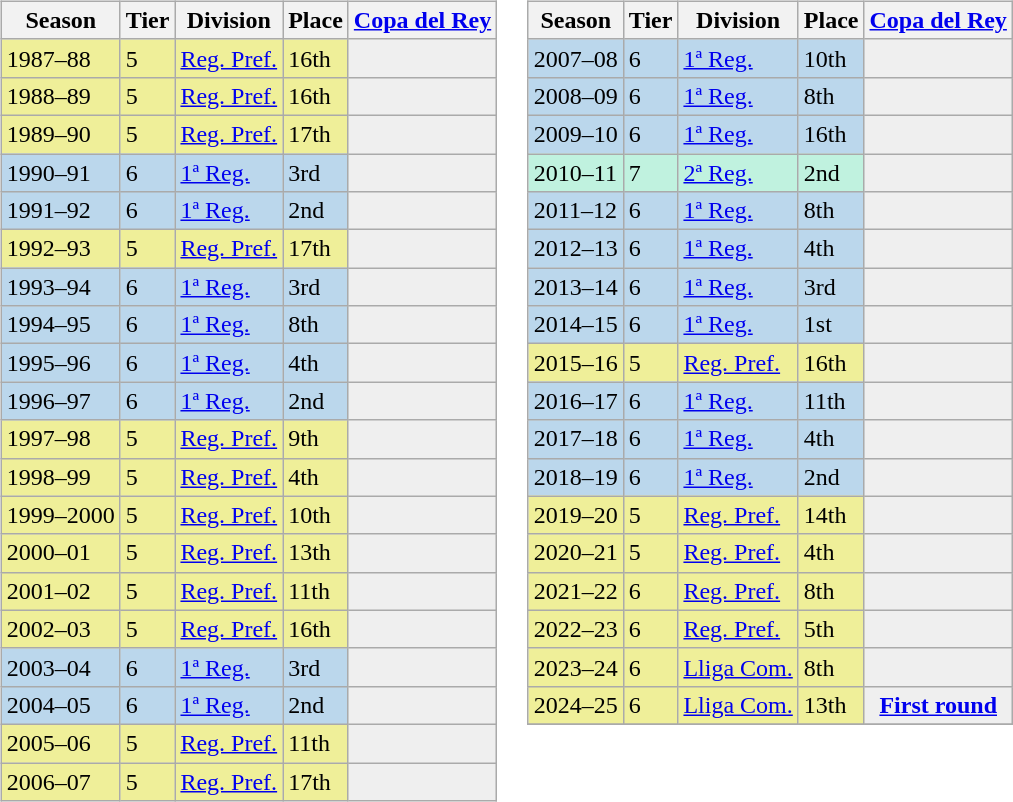<table>
<tr>
<td valign="top" width=0%><br><table class="wikitable">
<tr style="background:#f0f6fa;">
<th>Season</th>
<th>Tier</th>
<th>Division</th>
<th>Place</th>
<th><a href='#'>Copa del Rey</a></th>
</tr>
<tr>
<td style="background:#EFEF99;">1987–88</td>
<td style="background:#EFEF99;">5</td>
<td style="background:#EFEF99;"><a href='#'>Reg. Pref.</a></td>
<td style="background:#EFEF99;">16th</td>
<th style="background:#efefef;"></th>
</tr>
<tr>
<td style="background:#EFEF99;">1988–89</td>
<td style="background:#EFEF99;">5</td>
<td style="background:#EFEF99;"><a href='#'>Reg. Pref.</a></td>
<td style="background:#EFEF99;">16th</td>
<th style="background:#efefef;"></th>
</tr>
<tr>
<td style="background:#EFEF99;">1989–90</td>
<td style="background:#EFEF99;">5</td>
<td style="background:#EFEF99;"><a href='#'>Reg. Pref.</a></td>
<td style="background:#EFEF99;">17th</td>
<th style="background:#efefef;"></th>
</tr>
<tr>
<td style="background:#BBD7EC;">1990–91</td>
<td style="background:#BBD7EC;">6</td>
<td style="background:#BBD7EC;"><a href='#'>1ª Reg.</a></td>
<td style="background:#BBD7EC;">3rd</td>
<th style="background:#efefef;"></th>
</tr>
<tr>
<td style="background:#BBD7EC;">1991–92</td>
<td style="background:#BBD7EC;">6</td>
<td style="background:#BBD7EC;"><a href='#'>1ª Reg.</a></td>
<td style="background:#BBD7EC;">2nd</td>
<th style="background:#efefef;"></th>
</tr>
<tr>
<td style="background:#EFEF99;">1992–93</td>
<td style="background:#EFEF99;">5</td>
<td style="background:#EFEF99;"><a href='#'>Reg. Pref.</a></td>
<td style="background:#EFEF99;">17th</td>
<th style="background:#efefef;"></th>
</tr>
<tr>
<td style="background:#BBD7EC;">1993–94</td>
<td style="background:#BBD7EC;">6</td>
<td style="background:#BBD7EC;"><a href='#'>1ª Reg.</a></td>
<td style="background:#BBD7EC;">3rd</td>
<th style="background:#efefef;"></th>
</tr>
<tr>
<td style="background:#BBD7EC;">1994–95</td>
<td style="background:#BBD7EC;">6</td>
<td style="background:#BBD7EC;"><a href='#'>1ª Reg.</a></td>
<td style="background:#BBD7EC;">8th</td>
<th style="background:#efefef;"></th>
</tr>
<tr>
<td style="background:#BBD7EC;">1995–96</td>
<td style="background:#BBD7EC;">6</td>
<td style="background:#BBD7EC;"><a href='#'>1ª Reg.</a></td>
<td style="background:#BBD7EC;">4th</td>
<th style="background:#efefef;"></th>
</tr>
<tr>
<td style="background:#BBD7EC;">1996–97</td>
<td style="background:#BBD7EC;">6</td>
<td style="background:#BBD7EC;"><a href='#'>1ª Reg.</a></td>
<td style="background:#BBD7EC;">2nd</td>
<th style="background:#efefef;"></th>
</tr>
<tr>
<td style="background:#EFEF99;">1997–98</td>
<td style="background:#EFEF99;">5</td>
<td style="background:#EFEF99;"><a href='#'>Reg. Pref.</a></td>
<td style="background:#EFEF99;">9th</td>
<th style="background:#efefef;"></th>
</tr>
<tr>
<td style="background:#EFEF99;">1998–99</td>
<td style="background:#EFEF99;">5</td>
<td style="background:#EFEF99;"><a href='#'>Reg. Pref.</a></td>
<td style="background:#EFEF99;">4th</td>
<th style="background:#efefef;"></th>
</tr>
<tr>
<td style="background:#EFEF99;">1999–2000</td>
<td style="background:#EFEF99;">5</td>
<td style="background:#EFEF99;"><a href='#'>Reg. Pref.</a></td>
<td style="background:#EFEF99;">10th</td>
<th style="background:#efefef;"></th>
</tr>
<tr>
<td style="background:#EFEF99;">2000–01</td>
<td style="background:#EFEF99;">5</td>
<td style="background:#EFEF99;"><a href='#'>Reg. Pref.</a></td>
<td style="background:#EFEF99;">13th</td>
<th style="background:#efefef;"></th>
</tr>
<tr>
<td style="background:#EFEF99;">2001–02</td>
<td style="background:#EFEF99;">5</td>
<td style="background:#EFEF99;"><a href='#'>Reg. Pref.</a></td>
<td style="background:#EFEF99;">11th</td>
<th style="background:#efefef;"></th>
</tr>
<tr>
<td style="background:#EFEF99;">2002–03</td>
<td style="background:#EFEF99;">5</td>
<td style="background:#EFEF99;"><a href='#'>Reg. Pref.</a></td>
<td style="background:#EFEF99;">16th</td>
<th style="background:#efefef;"></th>
</tr>
<tr>
<td style="background:#BBD7EC;">2003–04</td>
<td style="background:#BBD7EC;">6</td>
<td style="background:#BBD7EC;"><a href='#'>1ª Reg.</a></td>
<td style="background:#BBD7EC;">3rd</td>
<th style="background:#efefef;"></th>
</tr>
<tr>
<td style="background:#BBD7EC;">2004–05</td>
<td style="background:#BBD7EC;">6</td>
<td style="background:#BBD7EC;"><a href='#'>1ª Reg.</a></td>
<td style="background:#BBD7EC;">2nd</td>
<th style="background:#efefef;"></th>
</tr>
<tr>
<td style="background:#EFEF99;">2005–06</td>
<td style="background:#EFEF99;">5</td>
<td style="background:#EFEF99;"><a href='#'>Reg. Pref.</a></td>
<td style="background:#EFEF99;">11th</td>
<th style="background:#efefef;"></th>
</tr>
<tr>
<td style="background:#EFEF99;">2006–07</td>
<td style="background:#EFEF99;">5</td>
<td style="background:#EFEF99;"><a href='#'>Reg. Pref.</a></td>
<td style="background:#EFEF99;">17th</td>
<th style="background:#efefef;"></th>
</tr>
</table>
</td>
<td valign="top" width=0%><br><table class="wikitable">
<tr style="background:#f0f6fa;">
<th>Season</th>
<th>Tier</th>
<th>Division</th>
<th>Place</th>
<th><a href='#'>Copa del Rey</a></th>
</tr>
<tr>
<td style="background:#BBD7EC;">2007–08</td>
<td style="background:#BBD7EC;">6</td>
<td style="background:#BBD7EC;"><a href='#'>1ª Reg.</a></td>
<td style="background:#BBD7EC;">10th</td>
<th style="background:#efefef;"></th>
</tr>
<tr>
<td style="background:#BBD7EC;">2008–09</td>
<td style="background:#BBD7EC;">6</td>
<td style="background:#BBD7EC;"><a href='#'>1ª Reg.</a></td>
<td style="background:#BBD7EC;">8th</td>
<th style="background:#efefef;"></th>
</tr>
<tr>
<td style="background:#BBD7EC;">2009–10</td>
<td style="background:#BBD7EC;">6</td>
<td style="background:#BBD7EC;"><a href='#'>1ª Reg.</a></td>
<td style="background:#BBD7EC;">16th</td>
<th style="background:#efefef;"></th>
</tr>
<tr>
<td style="background:#C0F2DF;">2010–11</td>
<td style="background:#C0F2DF;">7</td>
<td style="background:#C0F2DF;"><a href='#'>2ª Reg.</a></td>
<td style="background:#C0F2DF;">2nd</td>
<th style="background:#efefef;"></th>
</tr>
<tr>
<td style="background:#BBD7EC;">2011–12</td>
<td style="background:#BBD7EC;">6</td>
<td style="background:#BBD7EC;"><a href='#'>1ª Reg.</a></td>
<td style="background:#BBD7EC;">8th</td>
<th style="background:#efefef;"></th>
</tr>
<tr>
<td style="background:#BBD7EC;">2012–13</td>
<td style="background:#BBD7EC;">6</td>
<td style="background:#BBD7EC;"><a href='#'>1ª Reg.</a></td>
<td style="background:#BBD7EC;">4th</td>
<th style="background:#efefef;"></th>
</tr>
<tr>
<td style="background:#BBD7EC;">2013–14</td>
<td style="background:#BBD7EC;">6</td>
<td style="background:#BBD7EC;"><a href='#'>1ª Reg.</a></td>
<td style="background:#BBD7EC;">3rd</td>
<th style="background:#efefef;"></th>
</tr>
<tr>
<td style="background:#BBD7EC;">2014–15</td>
<td style="background:#BBD7EC;">6</td>
<td style="background:#BBD7EC;"><a href='#'>1ª Reg.</a></td>
<td style="background:#BBD7EC;">1st</td>
<th style="background:#efefef;"></th>
</tr>
<tr>
<td style="background:#EFEF99;">2015–16</td>
<td style="background:#EFEF99;">5</td>
<td style="background:#EFEF99;"><a href='#'>Reg. Pref.</a></td>
<td style="background:#EFEF99;">16th</td>
<th style="background:#efefef;"></th>
</tr>
<tr>
<td style="background:#BBD7EC;">2016–17</td>
<td style="background:#BBD7EC;">6</td>
<td style="background:#BBD7EC;"><a href='#'>1ª Reg.</a></td>
<td style="background:#BBD7EC;">11th</td>
<th style="background:#efefef;"></th>
</tr>
<tr>
<td style="background:#BBD7EC;">2017–18</td>
<td style="background:#BBD7EC;">6</td>
<td style="background:#BBD7EC;"><a href='#'>1ª Reg.</a></td>
<td style="background:#BBD7EC;">4th</td>
<th style="background:#efefef;"></th>
</tr>
<tr>
<td style="background:#BBD7EC;">2018–19</td>
<td style="background:#BBD7EC;">6</td>
<td style="background:#BBD7EC;"><a href='#'>1ª Reg.</a></td>
<td style="background:#BBD7EC;">2nd</td>
<th style="background:#efefef;"></th>
</tr>
<tr>
<td style="background:#EFEF99;">2019–20</td>
<td style="background:#EFEF99;">5</td>
<td style="background:#EFEF99;"><a href='#'>Reg. Pref.</a></td>
<td style="background:#EFEF99;">14th</td>
<th style="background:#efefef;"></th>
</tr>
<tr>
<td style="background:#EFEF99;">2020–21</td>
<td style="background:#EFEF99;">5</td>
<td style="background:#EFEF99;"><a href='#'>Reg. Pref.</a></td>
<td style="background:#EFEF99;">4th</td>
<th style="background:#efefef;"></th>
</tr>
<tr>
<td style="background:#EFEF99;">2021–22</td>
<td style="background:#EFEF99;">6</td>
<td style="background:#EFEF99;"><a href='#'>Reg. Pref.</a></td>
<td style="background:#EFEF99;">8th</td>
<th style="background:#efefef;"></th>
</tr>
<tr>
<td style="background:#EFEF99;">2022–23</td>
<td style="background:#EFEF99;">6</td>
<td style="background:#EFEF99;"><a href='#'>Reg. Pref.</a></td>
<td style="background:#EFEF99;">5th</td>
<th style="background:#efefef;"></th>
</tr>
<tr>
<td style="background:#EFEF99;">2023–24</td>
<td style="background:#EFEF99;">6</td>
<td style="background:#EFEF99;"><a href='#'>Lliga Com.</a></td>
<td style="background:#EFEF99;">8th</td>
<th style="background:#efefef;"></th>
</tr>
<tr>
<td style="background:#EFEF99;">2024–25</td>
<td style="background:#EFEF99;">6</td>
<td style="background:#EFEF99;"><a href='#'>Lliga Com.</a></td>
<td style="background:#EFEF99;">13th</td>
<th style="background:#efefef;"><a href='#'>First round</a></th>
</tr>
<tr>
</tr>
</table>
</td>
</tr>
</table>
